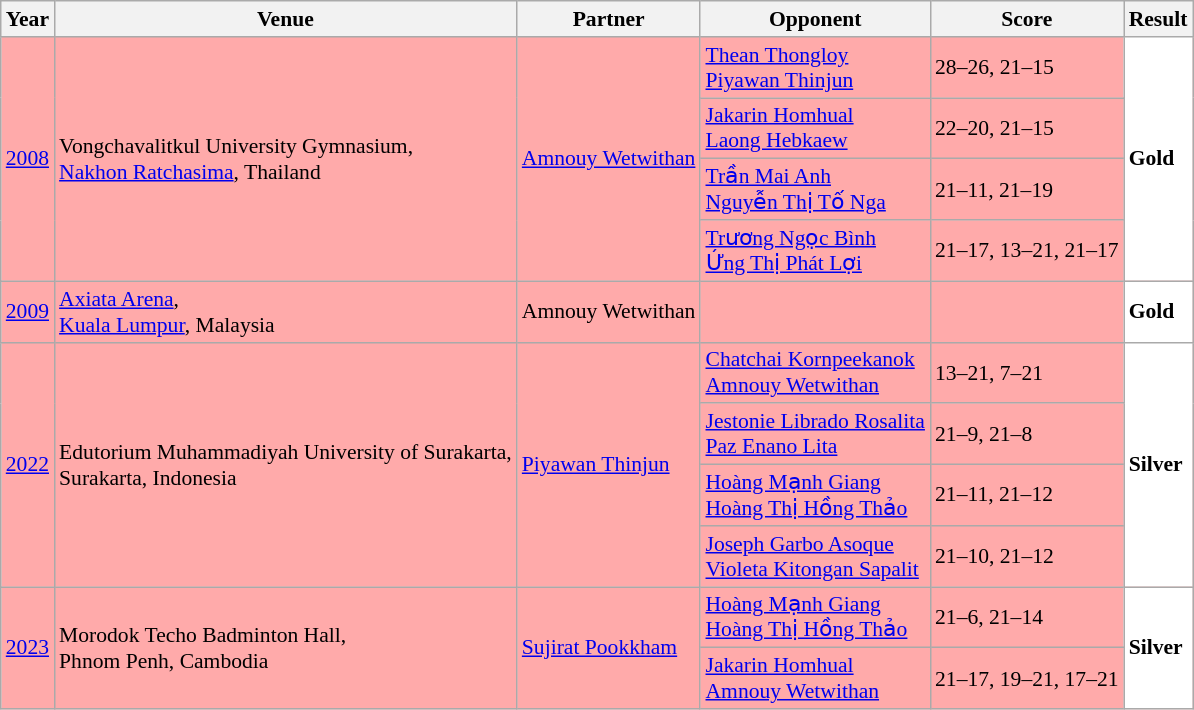<table class="sortable wikitable" style="font-size: 90%;">
<tr>
<th>Year</th>
<th>Venue</th>
<th>Partner</th>
<th>Opponent</th>
<th>Score</th>
<th>Result</th>
</tr>
<tr style="background:#FFAAAA">
<td rowspan="4" align="center"><a href='#'>2008</a></td>
<td rowspan="4" align="left">Vongchavalitkul University Gymnasium,<br><a href='#'>Nakhon Ratchasima</a>, Thailand</td>
<td rowspan="4" align="left"> <a href='#'>Amnouy Wetwithan</a></td>
<td align="left"> <a href='#'>Thean Thongloy</a><br> <a href='#'>Piyawan Thinjun</a></td>
<td align="left">28–26, 21–15</td>
<td rowspan="4" style="text-align:left; background:white"> <strong>Gold</strong></td>
</tr>
<tr style="background:#FFAAAA">
<td align="left"> <a href='#'>Jakarin Homhual</a><br> <a href='#'>Laong Hebkaew</a></td>
<td align="left">22–20, 21–15</td>
</tr>
<tr style="background:#FFAAAA">
<td align="left"> <a href='#'>Trần Mai Anh</a><br> <a href='#'>Nguyễn Thị Tố Nga</a></td>
<td align="left">21–11, 21–19</td>
</tr>
<tr style="background:#FFAAAA">
<td align="left"> <a href='#'>Trương Ngọc Bình</a><br> <a href='#'>Ứng Thị Phát Lợi</a></td>
<td align="left">21–17, 13–21, 21–17</td>
</tr>
<tr style="background:#FFAAAA">
<td align="center"><a href='#'>2009</a></td>
<td align="left"><a href='#'>Axiata Arena</a>,<br><a href='#'>Kuala Lumpur</a>, Malaysia</td>
<td align="left"> Amnouy Wetwithan</td>
<td align="left"></td>
<td align="left"></td>
<td style="text-align:left; background:white"> <strong>Gold</strong></td>
</tr>
<tr style="background:#FFAAAA">
<td rowspan="4" align="center"><a href='#'>2022</a></td>
<td rowspan="4" align="left">Edutorium Muhammadiyah University of Surakarta,<br>Surakarta, Indonesia</td>
<td rowspan="4" align="left"> <a href='#'>Piyawan Thinjun</a></td>
<td align="left"> <a href='#'>Chatchai Kornpeekanok</a><br> <a href='#'>Amnouy Wetwithan</a></td>
<td align="left">13–21, 7–21</td>
<td rowspan="4" style="text-align:left; background:white"> <strong>Silver</strong></td>
</tr>
<tr style="background:#FFAAAA">
<td align="left"> <a href='#'>Jestonie Librado Rosalita</a><br> <a href='#'>Paz Enano Lita</a></td>
<td align="left">21–9, 21–8</td>
</tr>
<tr style="background:#FFAAAA">
<td align="left"> <a href='#'>Hoàng Mạnh Giang</a><br> <a href='#'>Hoàng Thị Hồng Thảo</a></td>
<td align="left">21–11, 21–12</td>
</tr>
<tr style="background:#FFAAAA">
<td align="left"> <a href='#'>Joseph Garbo Asoque</a><br> <a href='#'>Violeta Kitongan Sapalit</a></td>
<td align="left">21–10, 21–12</td>
</tr>
<tr style="background:#FFAAAA">
<td rowspan="2" align="center"><a href='#'>2023</a></td>
<td rowspan="2" align="left">Morodok Techo Badminton Hall,<br>Phnom Penh, Cambodia</td>
<td rowspan="2" align="left"> <a href='#'>Sujirat Pookkham</a></td>
<td align="left"> <a href='#'>Hoàng Mạnh Giang</a><br> <a href='#'>Hoàng Thị Hồng Thảo</a></td>
<td align="left">21–6, 21–14</td>
<td rowspan="2" style="text-align:left; background:white"> <strong>Silver</strong></td>
</tr>
<tr style="background:#FFAAAA">
<td align="left"> <a href='#'>Jakarin Homhual</a><br> <a href='#'>Amnouy Wetwithan</a></td>
<td align="left">21–17, 19–21, 17–21</td>
</tr>
</table>
